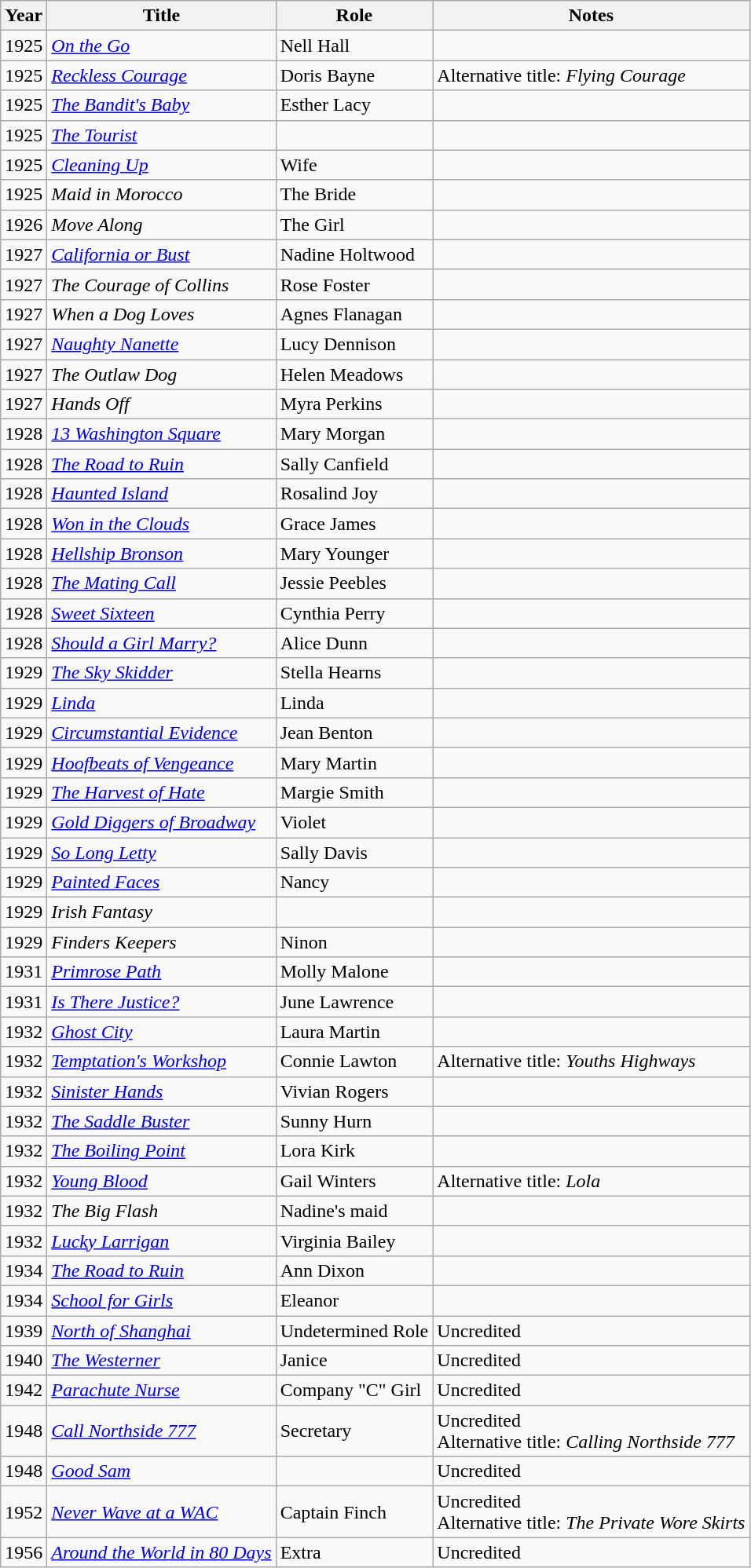<table class="wikitable sortable">
<tr>
<th>Year</th>
<th>Title</th>
<th>Role</th>
<th class="unsortable">Notes</th>
</tr>
<tr>
<td>1925</td>
<td><em><a href='#'>On the Go</a></em></td>
<td>Nell Hall</td>
<td></td>
</tr>
<tr>
<td>1925</td>
<td><em><a href='#'>Reckless Courage</a></em></td>
<td>Doris Bayne</td>
<td>Alternative title: <em>Flying Courage</em></td>
</tr>
<tr>
<td>1925</td>
<td><em><a href='#'>The Bandit's Baby</a></em></td>
<td>Esther Lacy</td>
<td></td>
</tr>
<tr>
<td>1925</td>
<td><em><a href='#'>The Tourist</a></em></td>
<td></td>
<td></td>
</tr>
<tr>
<td>1925</td>
<td><em><a href='#'>Cleaning Up</a></em></td>
<td>Wife</td>
<td></td>
</tr>
<tr>
<td>1925</td>
<td><em>Maid in Morocco</em></td>
<td>The Bride</td>
</tr>
<tr>
<td>1926</td>
<td><em>Move Along</em></td>
<td>The Girl</td>
<td></td>
</tr>
<tr>
<td>1927</td>
<td><em><a href='#'>California or Bust</a></em></td>
<td>Nadine Holtwood</td>
<td></td>
</tr>
<tr>
<td>1927</td>
<td><em>The Courage of Collins</em></td>
<td>Rose Foster</td>
<td></td>
</tr>
<tr>
<td>1927</td>
<td><em>When a Dog Loves</em></td>
<td>Agnes Flanagan</td>
<td></td>
</tr>
<tr>
<td>1927</td>
<td><em><a href='#'>Naughty Nanette</a></em></td>
<td>Lucy Dennison</td>
<td></td>
</tr>
<tr>
<td>1927</td>
<td><em>The Outlaw Dog</em></td>
<td>Helen Meadows</td>
<td></td>
</tr>
<tr>
<td>1927</td>
<td><em>Hands Off</em></td>
<td>Myra Perkins</td>
<td></td>
</tr>
<tr>
<td>1928</td>
<td><em><a href='#'>13 Washington Square</a></em></td>
<td>Mary Morgan</td>
<td></td>
</tr>
<tr>
<td>1928</td>
<td><em><a href='#'>The Road to Ruin</a></em></td>
<td>Sally Canfield</td>
<td></td>
</tr>
<tr>
<td>1928</td>
<td><em><a href='#'>Haunted Island</a></em></td>
<td>Rosalind Joy</td>
<td></td>
</tr>
<tr>
<td>1928</td>
<td><em><a href='#'>Won in the Clouds</a></em></td>
<td>Grace James</td>
<td></td>
</tr>
<tr>
<td>1928</td>
<td><em><a href='#'>Hellship Bronson</a></em></td>
<td>Mary Younger</td>
<td></td>
</tr>
<tr>
<td>1928</td>
<td><em><a href='#'>The Mating Call</a></em></td>
<td>Jessie Peebles</td>
<td></td>
</tr>
<tr>
<td>1928</td>
<td><em><a href='#'>Sweet Sixteen</a></em></td>
<td>Cynthia Perry</td>
<td></td>
</tr>
<tr>
<td>1928</td>
<td><em><a href='#'>Should a Girl Marry?</a></em></td>
<td>Alice Dunn</td>
<td></td>
</tr>
<tr>
<td>1929</td>
<td><em><a href='#'>The Sky Skidder</a></em></td>
<td>Stella Hearns</td>
<td></td>
</tr>
<tr>
<td>1929</td>
<td><em><a href='#'>Linda</a></em></td>
<td>Linda</td>
<td></td>
</tr>
<tr>
<td>1929</td>
<td><em><a href='#'>Circumstantial Evidence</a></em></td>
<td>Jean Benton</td>
<td></td>
</tr>
<tr>
<td>1929</td>
<td><em><a href='#'>Hoofbeats of Vengeance</a></em></td>
<td>Mary Martin</td>
<td></td>
</tr>
<tr>
<td>1929</td>
<td><em><a href='#'>The Harvest of Hate</a></em></td>
<td>Margie Smith</td>
<td></td>
</tr>
<tr>
<td>1929</td>
<td><em><a href='#'>Gold Diggers of Broadway</a></em></td>
<td>Violet</td>
<td></td>
</tr>
<tr>
<td>1929</td>
<td><em><a href='#'>So Long Letty</a></em></td>
<td>Sally Davis</td>
<td></td>
</tr>
<tr>
<td>1929</td>
<td><em><a href='#'>Painted Faces</a></em></td>
<td>Nancy</td>
<td></td>
</tr>
<tr>
<td>1929</td>
<td><em>Irish Fantasy</em></td>
<td></td>
<td></td>
</tr>
<tr>
<td>1929</td>
<td><em>Finders Keepers</em></td>
<td>Ninon</td>
<td></td>
</tr>
<tr>
<td>1931</td>
<td><em><a href='#'>Primrose Path</a></em></td>
<td>Molly Malone</td>
<td></td>
</tr>
<tr>
<td>1931</td>
<td><em><a href='#'>Is There Justice?</a></em></td>
<td>June Lawrence</td>
<td></td>
</tr>
<tr>
<td>1932</td>
<td><em><a href='#'>Ghost City</a></em></td>
<td>Laura Martin</td>
<td></td>
</tr>
<tr>
<td>1932</td>
<td><em><a href='#'>Temptation's Workshop</a></em></td>
<td>Connie Lawton</td>
<td>Alternative title: <em>Youths Highways</em></td>
</tr>
<tr>
<td>1932</td>
<td><em><a href='#'>Sinister Hands</a></em></td>
<td>Vivian Rogers</td>
<td></td>
</tr>
<tr>
<td>1932</td>
<td><em><a href='#'>The Saddle Buster</a></em></td>
<td>Sunny Hurn</td>
<td></td>
</tr>
<tr>
<td>1932</td>
<td><em><a href='#'>The Boiling Point</a></em></td>
<td>Lora Kirk</td>
<td></td>
</tr>
<tr>
<td>1932</td>
<td><em><a href='#'>Young Blood</a></em></td>
<td>Gail Winters</td>
<td>Alternative title: <em>Lola</em></td>
</tr>
<tr>
<td>1932</td>
<td><em>The Big Flash</em></td>
<td>Nadine's maid</td>
<td></td>
</tr>
<tr>
<td>1932</td>
<td><em><a href='#'>Lucky Larrigan</a></em></td>
<td>Virginia Bailey</td>
<td></td>
</tr>
<tr>
<td>1934</td>
<td><em><a href='#'>The Road to Ruin</a></em></td>
<td>Ann Dixon</td>
<td></td>
</tr>
<tr>
<td>1934</td>
<td><em><a href='#'>School for Girls</a></em></td>
<td>Eleanor</td>
<td></td>
</tr>
<tr>
<td>1939</td>
<td><em><a href='#'>North of Shanghai</a></em></td>
<td>Undetermined Role</td>
<td>Uncredited</td>
</tr>
<tr>
<td>1940</td>
<td><em><a href='#'>The Westerner</a></em></td>
<td>Janice</td>
<td>Uncredited</td>
</tr>
<tr>
<td>1942</td>
<td><em><a href='#'>Parachute Nurse</a></em></td>
<td>Company "C" Girl</td>
<td>Uncredited</td>
</tr>
<tr>
<td>1948</td>
<td><em><a href='#'>Call Northside 777</a></em></td>
<td>Secretary</td>
<td>Uncredited<br>Alternative title: <em>Calling Northside 777</em></td>
</tr>
<tr>
<td>1948</td>
<td><em><a href='#'>Good Sam</a></em></td>
<td></td>
<td>Uncredited</td>
</tr>
<tr>
<td>1952</td>
<td><em><a href='#'>Never Wave at a WAC</a></em></td>
<td>Captain Finch</td>
<td>Uncredited<br>Alternative title: <em>The Private Wore Skirts</em></td>
</tr>
<tr>
<td>1956</td>
<td><em><a href='#'>Around the World in 80 Days</a></em></td>
<td>Extra</td>
<td>Uncredited</td>
</tr>
</table>
